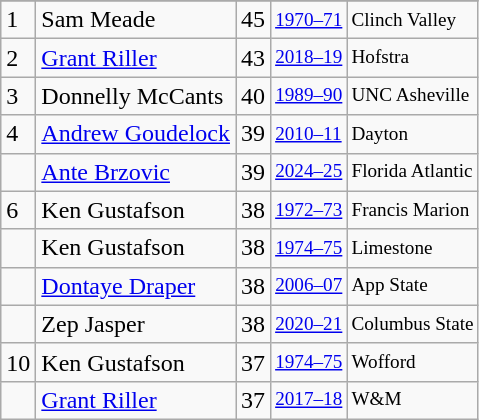<table class="wikitable">
<tr>
</tr>
<tr>
<td>1</td>
<td>Sam Meade</td>
<td>45</td>
<td style="font-size:80%;"><a href='#'>1970–71</a></td>
<td style="font-size:80%;">Clinch Valley</td>
</tr>
<tr>
<td>2</td>
<td><a href='#'>Grant Riller</a></td>
<td>43</td>
<td style="font-size:80%;"><a href='#'>2018–19</a></td>
<td style="font-size:80%;">Hofstra</td>
</tr>
<tr>
<td>3</td>
<td>Donnelly McCants</td>
<td>40</td>
<td style="font-size:80%;"><a href='#'>1989–90</a></td>
<td style="font-size:80%;">UNC Asheville</td>
</tr>
<tr>
<td>4</td>
<td><a href='#'>Andrew Goudelock</a></td>
<td>39</td>
<td style="font-size:80%;"><a href='#'>2010–11</a></td>
<td style="font-size:80%;">Dayton</td>
</tr>
<tr>
<td></td>
<td><a href='#'>Ante Brzovic</a></td>
<td>39</td>
<td style="font-size:80%;"><a href='#'>2024–25</a></td>
<td style="font-size:80%;">Florida Atlantic</td>
</tr>
<tr>
<td>6</td>
<td>Ken Gustafson</td>
<td>38</td>
<td style="font-size:80%;"><a href='#'>1972–73</a></td>
<td style="font-size:80%;">Francis Marion</td>
</tr>
<tr>
<td></td>
<td>Ken Gustafson</td>
<td>38</td>
<td style="font-size:80%;"><a href='#'>1974–75</a></td>
<td style="font-size:80%;">Limestone</td>
</tr>
<tr>
<td></td>
<td><a href='#'>Dontaye Draper</a></td>
<td>38</td>
<td style="font-size:80%;"><a href='#'>2006–07</a></td>
<td style="font-size:80%;">App State</td>
</tr>
<tr>
<td></td>
<td>Zep Jasper</td>
<td>38</td>
<td style="font-size:80%;"><a href='#'>2020–21</a></td>
<td style="font-size:80%;">Columbus State</td>
</tr>
<tr>
<td>10</td>
<td>Ken Gustafson</td>
<td>37</td>
<td style="font-size:80%;"><a href='#'>1974–75</a></td>
<td style="font-size:80%;">Wofford</td>
</tr>
<tr>
<td></td>
<td><a href='#'>Grant Riller</a></td>
<td>37</td>
<td style="font-size:80%;"><a href='#'>2017–18</a></td>
<td style="font-size:80%;">W&M</td>
</tr>
</table>
